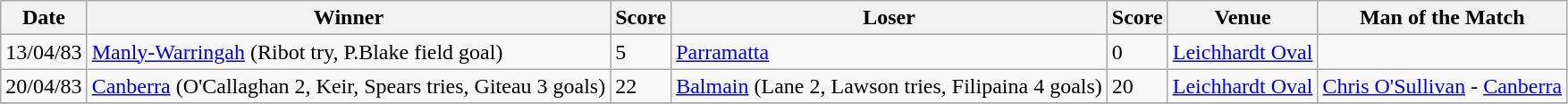<table class="wikitable">
<tr>
<th>Date</th>
<th>Winner</th>
<th>Score</th>
<th>Loser</th>
<th>Score</th>
<th>Venue</th>
<th>Man of the Match</th>
</tr>
<tr>
<td>13/04/83</td>
<td> <a href='#'>Manly-Warringah</a> (Ribot try, P.Blake field goal)</td>
<td>5</td>
<td> <a href='#'>Parramatta</a></td>
<td>0</td>
<td><a href='#'>Leichhardt Oval</a></td>
<td></td>
</tr>
<tr>
<td>20/04/83</td>
<td> <a href='#'>Canberra</a> (O'Callaghan 2, Keir, Spears tries, Giteau 3 goals)</td>
<td>22</td>
<td> <a href='#'>Balmain</a> (Lane 2, Lawson tries, Filipaina 4 goals)</td>
<td>20</td>
<td><a href='#'>Leichhardt Oval</a></td>
<td><a href='#'>Chris O'Sullivan</a> - <a href='#'>Canberra</a></td>
</tr>
<tr>
</tr>
</table>
